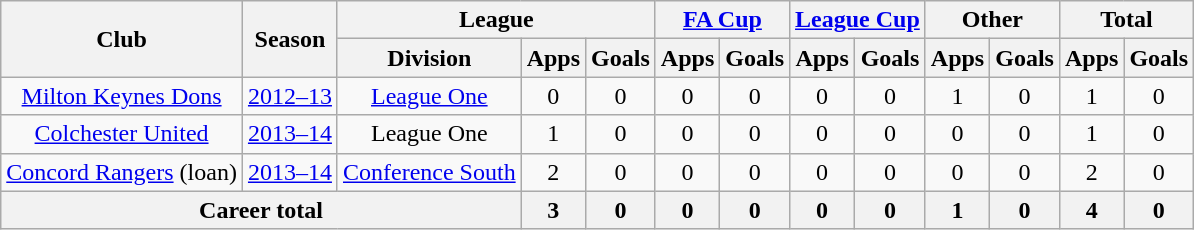<table class="wikitable" style="text-align:center">
<tr>
<th rowspan="2">Club</th>
<th rowspan="2">Season</th>
<th colspan="3">League</th>
<th colspan="2"><a href='#'>FA Cup</a></th>
<th colspan="2"><a href='#'>League Cup</a></th>
<th colspan="2">Other</th>
<th colspan="2">Total</th>
</tr>
<tr>
<th>Division</th>
<th>Apps</th>
<th>Goals</th>
<th>Apps</th>
<th>Goals</th>
<th>Apps</th>
<th>Goals</th>
<th>Apps</th>
<th>Goals</th>
<th>Apps</th>
<th>Goals</th>
</tr>
<tr>
<td><a href='#'>Milton Keynes Dons</a></td>
<td><a href='#'>2012–13</a></td>
<td><a href='#'>League One</a></td>
<td>0</td>
<td>0</td>
<td>0</td>
<td>0</td>
<td>0</td>
<td>0</td>
<td>1</td>
<td>0</td>
<td>1</td>
<td>0</td>
</tr>
<tr>
<td><a href='#'>Colchester United</a></td>
<td><a href='#'>2013–14</a></td>
<td>League One</td>
<td>1</td>
<td>0</td>
<td>0</td>
<td>0</td>
<td>0</td>
<td>0</td>
<td>0</td>
<td>0</td>
<td>1</td>
<td>0</td>
</tr>
<tr>
<td><a href='#'>Concord Rangers</a> (loan)</td>
<td><a href='#'>2013–14</a></td>
<td><a href='#'>Conference South</a></td>
<td>2</td>
<td>0</td>
<td>0</td>
<td>0</td>
<td>0</td>
<td>0</td>
<td>0</td>
<td>0</td>
<td>2</td>
<td>0</td>
</tr>
<tr>
<th colspan="3">Career total</th>
<th>3</th>
<th>0</th>
<th>0</th>
<th>0</th>
<th>0</th>
<th>0</th>
<th>1</th>
<th>0</th>
<th>4</th>
<th>0</th>
</tr>
</table>
